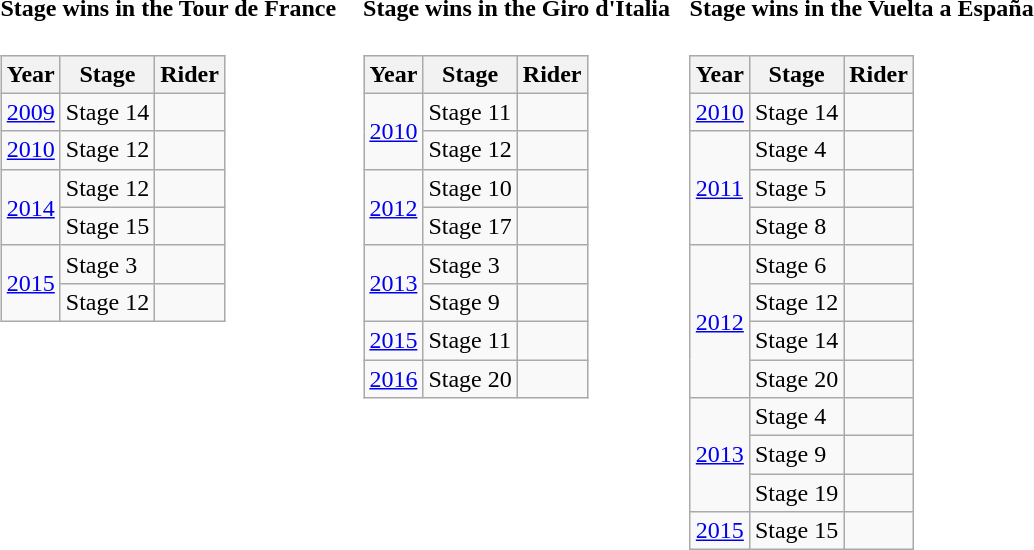<table>
<tr>
<td valign="top"><br><h4>Stage wins in the Tour de France</h4><table class="wikitable">
<tr>
<th>Year</th>
<th>Stage</th>
<th>Rider</th>
</tr>
<tr>
<td><a href='#'>2009</a></td>
<td>Stage 14</td>
<td></td>
</tr>
<tr>
<td><a href='#'>2010</a></td>
<td>Stage 12</td>
<td></td>
</tr>
<tr>
<td rowspan=2><a href='#'>2014</a></td>
<td>Stage 12</td>
<td></td>
</tr>
<tr>
<td>Stage 15</td>
<td></td>
</tr>
<tr>
<td rowspan=2><a href='#'>2015</a></td>
<td>Stage 3</td>
<td></td>
</tr>
<tr>
<td>Stage 12</td>
<td></td>
</tr>
</table>
</td>
<td width="10"> </td>
<td valign="top"><br><h4>Stage wins in the Giro d'Italia</h4><table class="wikitable">
<tr>
<th>Year</th>
<th>Stage</th>
<th>Rider</th>
</tr>
<tr>
<td rowspan=2><a href='#'>2010</a></td>
<td>Stage 11</td>
<td></td>
</tr>
<tr>
<td>Stage 12</td>
<td></td>
</tr>
<tr>
<td rowspan=2><a href='#'>2012</a></td>
<td>Stage 10</td>
<td></td>
</tr>
<tr>
<td>Stage 17</td>
<td></td>
</tr>
<tr>
<td rowspan=2><a href='#'>2013</a></td>
<td>Stage 3</td>
<td></td>
</tr>
<tr>
<td>Stage 9</td>
<td></td>
</tr>
<tr>
<td><a href='#'>2015</a></td>
<td>Stage 11</td>
<td></td>
</tr>
<tr>
<td><a href='#'>2016</a></td>
<td>Stage 20</td>
<td></td>
</tr>
</table>
</td>
<td width="5"> </td>
<td valign="top"><br><h4>Stage wins in the Vuelta a España</h4><table class="wikitable">
<tr>
<th>Year</th>
<th>Stage</th>
<th>Rider</th>
</tr>
<tr>
<td><a href='#'>2010</a></td>
<td>Stage 14</td>
<td></td>
</tr>
<tr>
<td rowspan=3><a href='#'>2011</a></td>
<td>Stage 4</td>
<td></td>
</tr>
<tr>
<td>Stage 5</td>
<td></td>
</tr>
<tr>
<td>Stage 8</td>
<td></td>
</tr>
<tr>
<td rowspan=4><a href='#'>2012</a></td>
<td>Stage 6</td>
<td></td>
</tr>
<tr>
<td>Stage 12</td>
<td></td>
</tr>
<tr>
<td>Stage 14</td>
<td></td>
</tr>
<tr>
<td>Stage 20</td>
<td></td>
</tr>
<tr>
<td rowspan=3><a href='#'>2013</a></td>
<td>Stage 4</td>
<td></td>
</tr>
<tr>
<td>Stage 9</td>
<td></td>
</tr>
<tr>
<td>Stage 19</td>
<td></td>
</tr>
<tr>
<td rowspan=1><a href='#'>2015</a></td>
<td>Stage 15</td>
<td></td>
</tr>
</table>
</td>
</tr>
</table>
